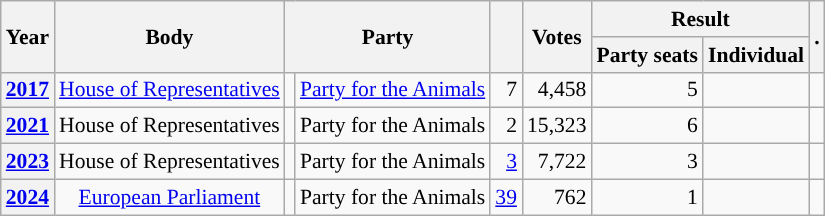<table class="wikitable plainrowheaders sortable" border=2 cellpadding=4 cellspacing=0 style="border: 1px #aaa solid; font-size: 90%; text-align:center;">
<tr>
<th scope="col" rowspan=2>Year</th>
<th scope="col" rowspan=2>Body</th>
<th scope="col" colspan=2 rowspan=2>Party</th>
<th scope="col" rowspan=2></th>
<th scope="col" rowspan=2>Votes</th>
<th scope="colgroup" colspan=2>Result</th>
<th scope="col" rowspan=2 class="unsortable">.</th>
</tr>
<tr>
<th scope="col">Party seats</th>
<th scope="col">Individual</th>
</tr>
<tr>
<th scope="row"><a href='#'>2017</a></th>
<td><a href='#'>House of Representatives</a></td>
<td style="background-color:"></td>
<td><a href='#'>Party for the Animals</a></td>
<td style=text-align:right>7</td>
<td style=text-align:right>4,458</td>
<td style=text-align:right>5</td>
<td></td>
<td></td>
</tr>
<tr>
<th scope="row"><a href='#'>2021</a></th>
<td>House of Representatives</td>
<td style="background-color:"></td>
<td>Party for the Animals</td>
<td style=text-align:right>2</td>
<td style=text-align:right>15,323</td>
<td style=text-align:right>6</td>
<td></td>
<td></td>
</tr>
<tr>
<th scope="row"><a href='#'>2023</a></th>
<td>House of Representatives</td>
<td style="background-color:"></td>
<td>Party for the Animals</td>
<td style=text-align:right><a href='#'>3</a></td>
<td style=text-align:right>7,722</td>
<td style=text-align:right>3</td>
<td></td>
<td></td>
</tr>
<tr>
<th scope="row"><a href='#'>2024</a></th>
<td><a href='#'>European Parliament</a></td>
<td style="background-color:"></td>
<td>Party for the Animals</td>
<td style=text-align:right><a href='#'>39</a></td>
<td style=text-align:right>762</td>
<td style=text-align:right>1</td>
<td></td>
<td></td>
</tr>
</table>
